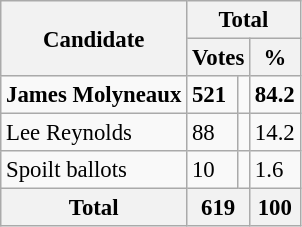<table class="wikitable" style="font-size:95%;">
<tr>
<th rowspan="2">Candidate</th>
<th colspan="3">Total</th>
</tr>
<tr>
<th colspan="2">Votes</th>
<th>%</th>
</tr>
<tr>
<td><strong>James Molyneaux</strong> </td>
<td><strong>521</strong></td>
<td align="center"></td>
<td><strong>84.2</strong></td>
</tr>
<tr>
<td>Lee Reynolds</td>
<td>88</td>
<td align="center"></td>
<td>14.2</td>
</tr>
<tr>
<td>Spoilt ballots</td>
<td>10</td>
<td align="center"></td>
<td>1.6</td>
</tr>
<tr>
<th>Total</th>
<th colspan="2">619</th>
<th>100</th>
</tr>
</table>
